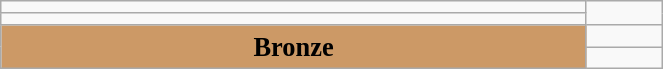<table class="wikitable" style=" text-align:center; font-size:110%;" width="35%">
<tr>
<td></td>
</tr>
<tr>
<td></td>
</tr>
<tr>
<td rowspan="2" bgcolor="#cc9966"><strong>Bronze</strong></td>
<td></td>
</tr>
<tr>
<td></td>
</tr>
</table>
